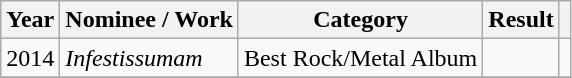<table class="wikitable sortable plainrowheaders">
<tr>
<th scope="col">Year</th>
<th scope="col">Nominee / Work</th>
<th scope="col">Category</th>
<th scope="col">Result</th>
<th scope="col" class="unsortable"></th>
</tr>
<tr>
<td>2014</td>
<td><em>Infestissumam</em></td>
<td>Best Rock/Metal Album</td>
<td></td>
<td style="text-align:center;"></td>
</tr>
<tr>
</tr>
</table>
